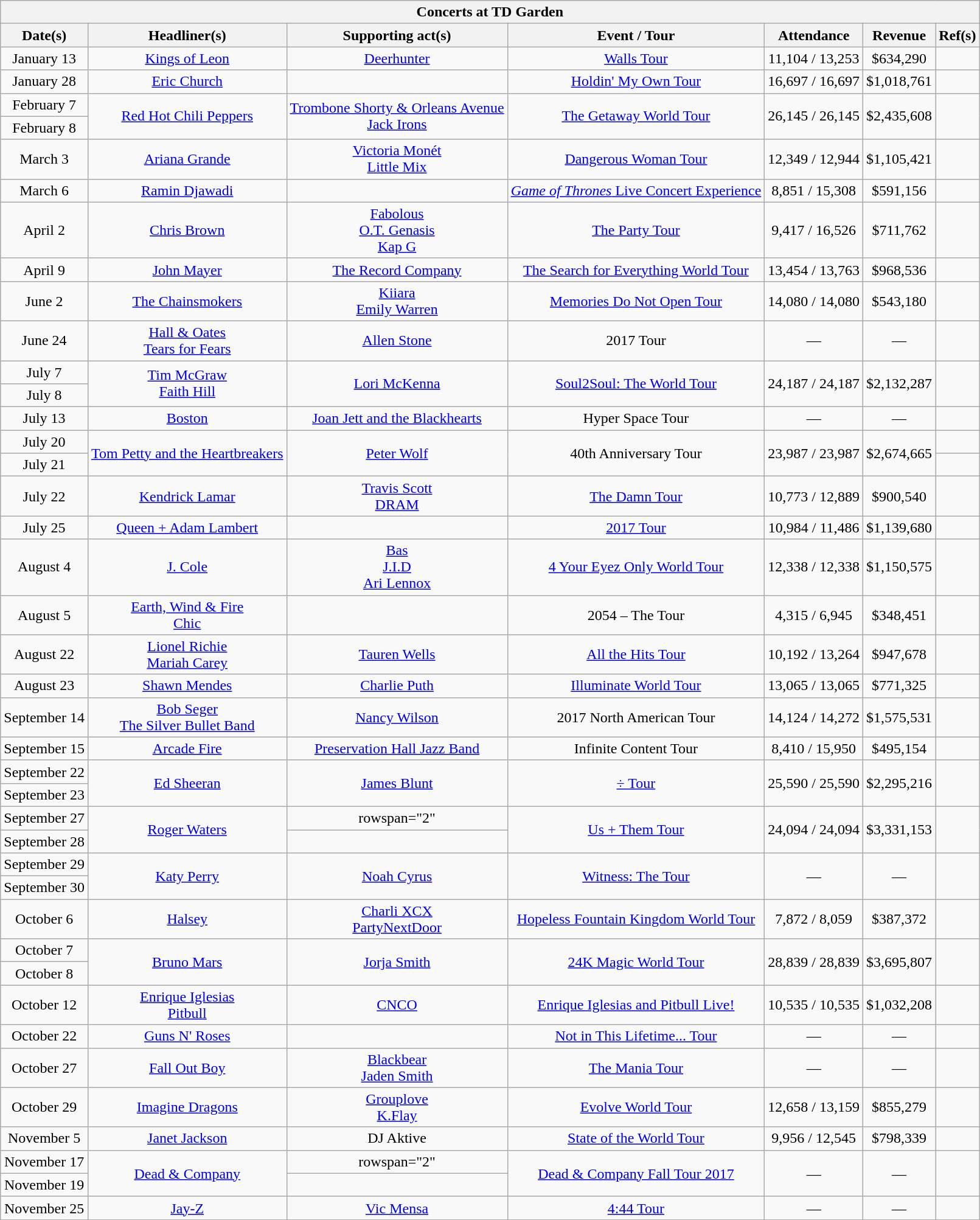<table class="wikitable mw-collapsible mw-collapsed" style="text-align:center;">
<tr>
<th colspan="7">Concerts at TD Garden</th>
</tr>
<tr>
<th>Date(s)</th>
<th>Headliner(s)</th>
<th>Supporting act(s)</th>
<th>Event / Tour</th>
<th>Attendance</th>
<th>Revenue</th>
<th>Ref(s)</th>
</tr>
<tr>
<td>January 13</td>
<td><a href='#'>Kings of Leon</a></td>
<td><a href='#'>Deerhunter</a></td>
<td><a href='#'>Walls Tour</a></td>
<td>11,104 / 13,253</td>
<td>$634,290</td>
<td></td>
</tr>
<tr>
<td>January 28</td>
<td><a href='#'>Eric Church</a></td>
<td></td>
<td><a href='#'>Holdin' My Own Tour</a></td>
<td>16,697 / 16,697</td>
<td>$1,018,761</td>
<td></td>
</tr>
<tr>
<td>February 7</td>
<td rowspan="2"><a href='#'>Red Hot Chili Peppers</a></td>
<td rowspan="2"><a href='#'>Trombone Shorty & Orleans Avenue</a><br><a href='#'>Jack Irons</a></td>
<td rowspan="2"><a href='#'>The Getaway World Tour</a></td>
<td rowspan="2">26,145 / 26,145</td>
<td rowspan="2">$2,435,608</td>
<td rowspan="2"></td>
</tr>
<tr>
<td>February 8</td>
</tr>
<tr>
<td>March 3</td>
<td><a href='#'>Ariana Grande</a></td>
<td><a href='#'>Victoria Monét</a><br><a href='#'>Little Mix</a></td>
<td><a href='#'>Dangerous Woman Tour</a></td>
<td>12,349 / 12,944</td>
<td>$1,105,421</td>
<td></td>
</tr>
<tr>
<td>March 6</td>
<td><a href='#'>Ramin Djawadi</a></td>
<td></td>
<td><a href='#'><em>Game of Thrones</em> Live Concert Experience</a></td>
<td>8,851 / 15,308</td>
<td>$591,156</td>
<td></td>
</tr>
<tr>
<td>April 2</td>
<td><a href='#'>Chris Brown</a></td>
<td><a href='#'>Fabolous</a><br><a href='#'>O.T. Genasis</a><br><a href='#'>Kap G</a></td>
<td><a href='#'>The Party Tour</a></td>
<td>9,417 / 16,526</td>
<td>$711,762</td>
<td></td>
</tr>
<tr>
<td>April 9</td>
<td><a href='#'>John Mayer</a></td>
<td><a href='#'>The Record Company</a></td>
<td><a href='#'>The Search for Everything World Tour</a></td>
<td>13,454 / 13,763</td>
<td>$968,536</td>
<td></td>
</tr>
<tr>
<td>June 2</td>
<td><a href='#'>The Chainsmokers</a></td>
<td><a href='#'>Kiiara</a><br><a href='#'>Emily Warren</a></td>
<td><a href='#'>Memories Do Not Open Tour</a></td>
<td>14,080 / 14,080</td>
<td>$543,180</td>
<td></td>
</tr>
<tr>
<td>June 24</td>
<td><a href='#'>Hall & Oates</a><br><a href='#'>Tears for Fears</a></td>
<td><a href='#'>Allen Stone</a></td>
<td>2017 Tour</td>
<td>—</td>
<td>—</td>
<td></td>
</tr>
<tr>
<td>July 7</td>
<td rowspan="2"><a href='#'>Tim McGraw</a><br><a href='#'>Faith Hill</a></td>
<td rowspan="2"><a href='#'>Lori McKenna</a></td>
<td rowspan="2"><a href='#'>Soul2Soul: The World Tour</a></td>
<td rowspan="2">24,187 / 24,187</td>
<td rowspan="2">$2,132,287</td>
<td rowspan="2"></td>
</tr>
<tr>
<td>July 8</td>
</tr>
<tr>
<td>July 13</td>
<td><a href='#'>Boston</a></td>
<td><a href='#'>Joan Jett and the Blackhearts</a></td>
<td>Hyper Space Tour</td>
<td>—</td>
<td>—</td>
<td></td>
</tr>
<tr>
<td>July 20</td>
<td rowspan="2"><a href='#'>Tom Petty and the Heartbreakers</a></td>
<td rowspan="2"><a href='#'>Peter Wolf</a></td>
<td rowspan="2">40th Anniversary Tour</td>
<td rowspan="2">23,987 / 23,987</td>
<td rowspan="2">$2,674,665</td>
<td></td>
</tr>
<tr>
<td>July 21</td>
<td></td>
</tr>
<tr>
<td>July 22</td>
<td><a href='#'>Kendrick Lamar</a></td>
<td><a href='#'>Travis Scott</a><br><a href='#'>DRAM</a></td>
<td><a href='#'>The Damn Tour</a></td>
<td>10,773 / 12,889</td>
<td>$900,540</td>
<td></td>
</tr>
<tr>
<td>July 25</td>
<td><a href='#'>Queen + Adam Lambert</a></td>
<td></td>
<td><a href='#'>2017 Tour</a></td>
<td>10,984 / 11,486</td>
<td>$1,139,680</td>
<td></td>
</tr>
<tr>
<td>August 4</td>
<td><a href='#'>J. Cole</a></td>
<td><a href='#'>Bas</a><br><a href='#'>J.I.D</a><br><a href='#'>Ari Lennox</a></td>
<td><a href='#'>4 Your Eyez Only World Tour</a></td>
<td>12,338 / 12,338</td>
<td>$1,150,575</td>
<td></td>
</tr>
<tr>
<td>August 5</td>
<td><a href='#'>Earth, Wind & Fire</a><br><a href='#'>Chic</a></td>
<td></td>
<td>2054 – The Tour</td>
<td>4,315 / 6,945</td>
<td>$348,451</td>
<td></td>
</tr>
<tr>
<td>August 22</td>
<td><a href='#'>Lionel Richie</a><br><a href='#'>Mariah Carey</a></td>
<td><a href='#'>Tauren Wells</a></td>
<td><a href='#'>All the Hits Tour</a></td>
<td>10,192 / 13,264</td>
<td>$947,678</td>
<td></td>
</tr>
<tr>
<td>August 23</td>
<td><a href='#'>Shawn Mendes</a></td>
<td><a href='#'>Charlie Puth</a></td>
<td><a href='#'>Illuminate World Tour</a></td>
<td>13,065 / 13,065</td>
<td>$771,325</td>
<td></td>
</tr>
<tr>
<td>September 14</td>
<td><a href='#'>Bob Seger</a><br><a href='#'>The Silver Bullet Band</a></td>
<td><a href='#'>Nancy Wilson</a></td>
<td>2017 North American Tour</td>
<td>14,124 / 14,272</td>
<td>$1,575,531</td>
<td></td>
</tr>
<tr>
<td>September 15</td>
<td><a href='#'>Arcade Fire</a></td>
<td><a href='#'>Preservation Hall Jazz Band</a></td>
<td>Infinite Content Tour</td>
<td>8,410 / 15,950</td>
<td>$495,154</td>
<td></td>
</tr>
<tr>
<td>September 22</td>
<td rowspan="2"><a href='#'>Ed Sheeran</a></td>
<td rowspan="2"><a href='#'>James Blunt</a></td>
<td rowspan="2"><a href='#'>÷ Tour</a></td>
<td rowspan="2">25,590 / 25,590</td>
<td rowspan="2">$2,295,216</td>
<td rowspan="2"></td>
</tr>
<tr>
<td>September 23</td>
</tr>
<tr>
<td>September 27</td>
<td rowspan="2"><a href='#'>Roger Waters</a></td>
<td>rowspan="2" </td>
<td rowspan="2"><a href='#'>Us + Them Tour</a></td>
<td rowspan="2">24,094 / 24,094</td>
<td rowspan="2">$3,331,153</td>
<td rowspan="2"></td>
</tr>
<tr>
<td>September 28</td>
</tr>
<tr>
<td>September 29</td>
<td rowspan="2"><a href='#'>Katy Perry</a></td>
<td rowspan="2"><a href='#'>Noah Cyrus</a></td>
<td rowspan="2"><a href='#'>Witness: The Tour</a></td>
<td rowspan="2">—</td>
<td rowspan="2">—</td>
<td rowspan="2"></td>
</tr>
<tr>
<td>September 30</td>
</tr>
<tr>
<td>October 6</td>
<td><a href='#'>Halsey</a></td>
<td><a href='#'>Charli XCX</a><br><a href='#'>PartyNextDoor</a></td>
<td><a href='#'>Hopeless Fountain Kingdom World Tour</a></td>
<td>7,872 / 8,059</td>
<td>$387,372</td>
<td></td>
</tr>
<tr>
<td>October 7</td>
<td rowspan="2"><a href='#'>Bruno Mars</a></td>
<td rowspan="2"><a href='#'>Jorja Smith</a></td>
<td rowspan="2"><a href='#'>24K Magic World Tour</a></td>
<td rowspan="2">28,839 / 28,839</td>
<td rowspan="2">$3,695,807</td>
<td rowspan="2"></td>
</tr>
<tr>
<td>October 8</td>
</tr>
<tr>
<td>October 12</td>
<td><a href='#'>Enrique Iglesias</a><br><a href='#'>Pitbull</a></td>
<td><a href='#'>CNCO</a></td>
<td><a href='#'>Enrique Iglesias and Pitbull Live!</a></td>
<td>10,535 / 10,535</td>
<td>$1,032,208</td>
<td></td>
</tr>
<tr>
<td>October 22</td>
<td><a href='#'>Guns N' Roses</a></td>
<td></td>
<td><a href='#'>Not in This Lifetime... Tour</a></td>
<td>—</td>
<td>—</td>
<td></td>
</tr>
<tr>
<td>October 27</td>
<td><a href='#'>Fall Out Boy</a></td>
<td><a href='#'>Blackbear</a><br><a href='#'>Jaden Smith</a></td>
<td><a href='#'>The Mania Tour</a></td>
<td>—</td>
<td>—</td>
<td></td>
</tr>
<tr>
<td>October 29</td>
<td><a href='#'>Imagine Dragons</a></td>
<td><a href='#'>Grouplove</a><br><a href='#'>K.Flay</a></td>
<td><a href='#'>Evolve World Tour</a></td>
<td>12,658 / 13,159</td>
<td>$855,279</td>
<td></td>
</tr>
<tr>
<td>November 5</td>
<td><a href='#'>Janet Jackson</a></td>
<td>DJ Aktive</td>
<td><a href='#'>State of the World Tour</a></td>
<td>9,956 / 12,545</td>
<td>$798,339</td>
<td></td>
</tr>
<tr>
<td>November 17</td>
<td rowspan="2"><a href='#'>Dead & Company</a></td>
<td>rowspan="2" </td>
<td rowspan="2"><a href='#'>Dead & Company Fall Tour 2017</a></td>
<td rowspan="2">—</td>
<td rowspan="2">—</td>
<td rowspan="2"></td>
</tr>
<tr>
<td>November 19</td>
</tr>
<tr>
<td>November 25</td>
<td><a href='#'>Jay-Z</a></td>
<td><a href='#'>Vic Mensa</a></td>
<td><a href='#'>4:44 Tour</a></td>
<td>—</td>
<td>—</td>
<td></td>
</tr>
</table>
